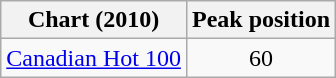<table class="wikitable">
<tr>
<th>Chart (2010)</th>
<th>Peak position</th>
</tr>
<tr>
<td><a href='#'>Canadian Hot 100</a></td>
<td align=center>60</td>
</tr>
</table>
